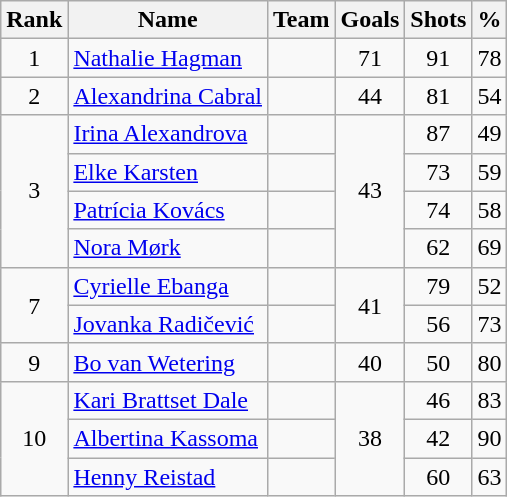<table class="wikitable sortable" style="text-align: center;">
<tr>
<th>Rank</th>
<th>Name</th>
<th>Team</th>
<th>Goals</th>
<th>Shots</th>
<th>%</th>
</tr>
<tr>
<td>1</td>
<td style="text-align: left;"><a href='#'>Nathalie Hagman</a></td>
<td style="text-align: left;"></td>
<td>71</td>
<td>91</td>
<td>78</td>
</tr>
<tr>
<td>2</td>
<td style="text-align: left;"><a href='#'>Alexandrina Cabral</a></td>
<td style="text-align: left;"></td>
<td>44</td>
<td>81</td>
<td>54</td>
</tr>
<tr>
<td rowspan="4">3</td>
<td style="text-align: left;"><a href='#'>Irina Alexandrova</a></td>
<td style="text-align: left;"></td>
<td rowspan="4">43</td>
<td>87</td>
<td>49</td>
</tr>
<tr>
<td style="text-align: left;"><a href='#'>Elke Karsten</a></td>
<td style="text-align: left;"></td>
<td>73</td>
<td>59</td>
</tr>
<tr>
<td style="text-align: left;"><a href='#'>Patrícia Kovács</a></td>
<td style="text-align: left;"></td>
<td>74</td>
<td>58</td>
</tr>
<tr>
<td style="text-align: left;"><a href='#'>Nora Mørk</a></td>
<td style="text-align: left;"></td>
<td>62</td>
<td>69</td>
</tr>
<tr>
<td rowspan="2">7</td>
<td style="text-align: left;"><a href='#'>Cyrielle Ebanga</a></td>
<td style="text-align: left;"></td>
<td rowspan="2">41</td>
<td>79</td>
<td>52</td>
</tr>
<tr>
<td style="text-align: left;"><a href='#'>Jovanka Radičević</a></td>
<td style="text-align: left;"></td>
<td>56</td>
<td>73</td>
</tr>
<tr>
<td>9</td>
<td style="text-align: left;"><a href='#'>Bo van Wetering</a></td>
<td style="text-align: left;"></td>
<td>40</td>
<td>50</td>
<td>80</td>
</tr>
<tr>
<td rowspan="3">10</td>
<td style="text-align: left;"><a href='#'>Kari Brattset Dale</a></td>
<td style="text-align: left;"></td>
<td rowspan="3">38</td>
<td>46</td>
<td>83</td>
</tr>
<tr>
<td style="text-align: left;"><a href='#'>Albertina Kassoma</a></td>
<td style="text-align: left;"></td>
<td>42</td>
<td>90</td>
</tr>
<tr>
<td style="text-align: left;"><a href='#'>Henny Reistad</a></td>
<td style="text-align: left;"></td>
<td>60</td>
<td>63</td>
</tr>
</table>
